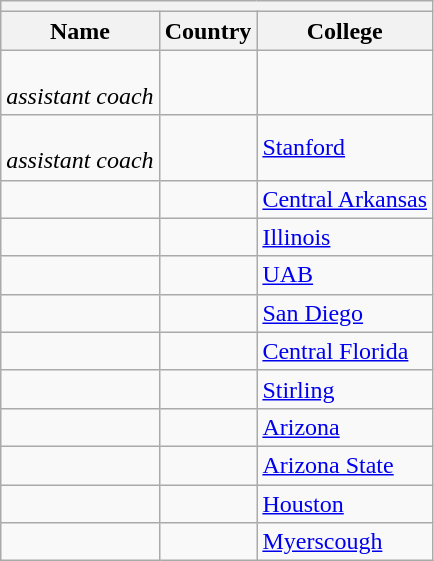<table class="wikitable sortable">
<tr>
<th colspan=3></th>
</tr>
<tr>
<th>Name</th>
<th>Country</th>
<th>College</th>
</tr>
<tr>
<td><br><em>assistant coach</em></td>
<td></td>
<td></td>
</tr>
<tr>
<td><br><em>assistant coach</em></td>
<td></td>
<td><a href='#'>Stanford</a></td>
</tr>
<tr>
<td></td>
<td></td>
<td><a href='#'>Central Arkansas</a></td>
</tr>
<tr>
<td></td>
<td></td>
<td><a href='#'>Illinois</a></td>
</tr>
<tr>
<td></td>
<td></td>
<td><a href='#'>UAB</a></td>
</tr>
<tr>
<td></td>
<td></td>
<td><a href='#'>San Diego</a></td>
</tr>
<tr>
<td></td>
<td></td>
<td><a href='#'>Central Florida</a></td>
</tr>
<tr>
<td></td>
<td></td>
<td><a href='#'>Stirling</a></td>
</tr>
<tr>
<td></td>
<td></td>
<td><a href='#'>Arizona</a></td>
</tr>
<tr>
<td></td>
<td></td>
<td><a href='#'>Arizona State</a></td>
</tr>
<tr>
<td></td>
<td></td>
<td><a href='#'>Houston</a></td>
</tr>
<tr>
<td></td>
<td></td>
<td><a href='#'>Myerscough</a></td>
</tr>
</table>
